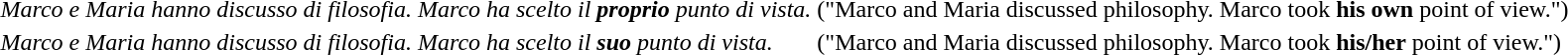<table>
<tr>
<td><em>Marco e Maria hanno discusso di filosofia. Marco ha scelto il <strong>proprio</strong> punto di vista.</em></td>
<td>("Marco and Maria discussed philosophy. Marco took <strong>his own</strong> point of view.")</td>
</tr>
<tr>
<td><em>Marco e Maria hanno discusso di filosofia. Marco ha scelto il <strong>suo</strong> punto di vista.</em></td>
<td>("Marco and Maria discussed philosophy. Marco took <strong>his/her</strong> point of view.")</td>
</tr>
</table>
